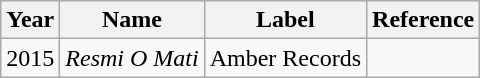<table class="wikitable">
<tr>
<th>Year</th>
<th>Name</th>
<th>Label</th>
<th>Reference</th>
</tr>
<tr>
<td>2015</td>
<td><em>Resmi O Mati</em></td>
<td>Amber Records</td>
<td></td>
</tr>
</table>
